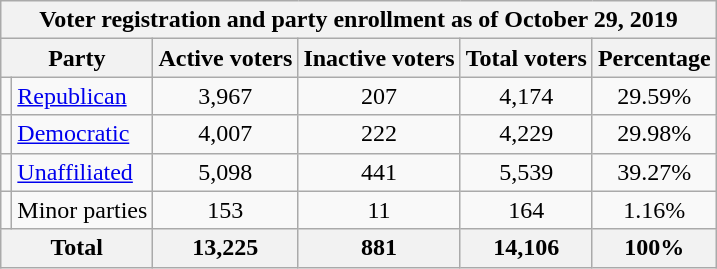<table class=wikitable>
<tr>
<th colspan = 6>Voter registration and party enrollment as of October 29, 2019</th>
</tr>
<tr>
<th colspan = 2>Party</th>
<th>Active voters</th>
<th>Inactive voters</th>
<th>Total voters</th>
<th>Percentage</th>
</tr>
<tr>
<td></td>
<td><a href='#'>Republican</a></td>
<td align = center>3,967</td>
<td align = center>207</td>
<td align = center>4,174</td>
<td align = center>29.59%</td>
</tr>
<tr>
<td></td>
<td><a href='#'>Democratic</a></td>
<td align = center>4,007</td>
<td align = center>222</td>
<td align = center>4,229</td>
<td align = center>29.98%</td>
</tr>
<tr>
<td></td>
<td><a href='#'>Unaffiliated</a></td>
<td align = center>5,098</td>
<td align = center>441</td>
<td align = center>5,539</td>
<td align = center>39.27%</td>
</tr>
<tr>
<td></td>
<td>Minor parties</td>
<td align = center>153</td>
<td align = center>11</td>
<td align = center>164</td>
<td align = center>1.16%</td>
</tr>
<tr>
<th colspan = 2>Total</th>
<th align = center>13,225</th>
<th align = center>881</th>
<th align = center>14,106</th>
<th align = center>100%</th>
</tr>
</table>
